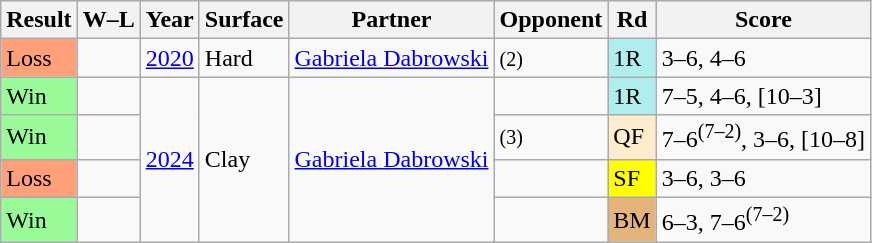<table class="wikitable sortable" style=font-size:100%>
<tr>
<th scope="col">Result</th>
<th scope="col" class="unsortable">W–L</th>
<th scope="col">Year</th>
<th scope="col">Surface</th>
<th scope="col">Partner</th>
<th scope="col">Opponent</th>
<th scope="col">Rd</th>
<th scope="col" class="unsortable">Score</th>
</tr>
<tr>
<td bgcolor=ffa07a>Loss</td>
<td></td>
<td><a href='#'>2020</a></td>
<td>Hard</td>
<td><a href='#'>Gabriela Dabrowski</a></td>
<td> <small>(2)</small></td>
<td style=background:#afeeee>1R</td>
<td>3–6, 4–6</td>
</tr>
<tr>
<td bgcolor=98fb98>Win</td>
<td></td>
<td rowspan=4><a href='#'>2024</a></td>
<td rowspan=4>Clay</td>
<td rowspan=4><a href='#'>Gabriela Dabrowski</a></td>
<td></td>
<td style=background:#afeeee>1R</td>
<td>7–5, 4–6, [10–3]</td>
</tr>
<tr>
<td bgcolor=98fb98>Win</td>
<td></td>
<td> <small>(3)</small></td>
<td style="background:#ffebcd;" data-sort-value="6R">QF</td>
<td>7–6<sup>(7–2)</sup>, 3–6, [10–8]</td>
</tr>
<tr>
<td bgcolor=ffa07a>Loss</td>
<td></td>
<td></td>
<td style="background:yellow;" data-sort-value="7R">SF</td>
<td>3–6, 3–6</td>
</tr>
<tr>
<td bgcolor=98fb98>Win</td>
<td></td>
<td></td>
<td style="background:#e5b47d;" data-sort-value="8R">BM</td>
<td>6–3, 7–6<sup>(7–2)</sup></td>
</tr>
</table>
